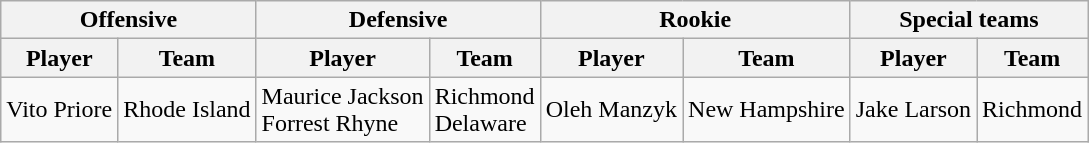<table class="wikitable" border="1">
<tr>
<th colspan="2">Offensive</th>
<th colspan="2">Defensive</th>
<th colspan="2">Rookie</th>
<th colspan="2">Special teams</th>
</tr>
<tr>
<th>Player</th>
<th>Team</th>
<th>Player</th>
<th>Team</th>
<th>Player</th>
<th>Team</th>
<th>Player</th>
<th>Team</th>
</tr>
<tr>
<td>Vito Priore</td>
<td>Rhode Island</td>
<td>Maurice Jackson<br>Forrest Rhyne</td>
<td>Richmond<br>Delaware</td>
<td>Oleh Manzyk</td>
<td>New Hampshire</td>
<td>Jake Larson</td>
<td>Richmond</td>
</tr>
</table>
